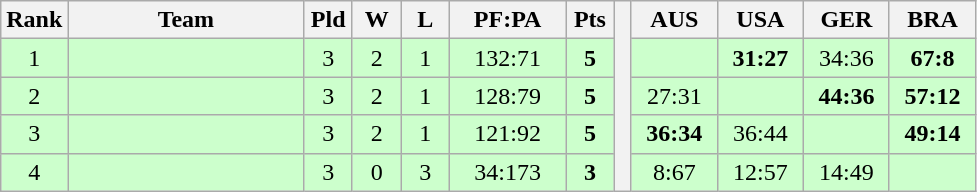<table class="wikitable" style="text-align:center">
<tr>
<th width=25>Rank</th>
<th width=150>Team</th>
<th width=25>Pld</th>
<th width=25>W</th>
<th width=25>L</th>
<th width=70>PF:PA</th>
<th width=25>Pts</th>
<th rowspan="5"> </th>
<th width=50>AUS</th>
<th width=50>USA</th>
<th width=50>GER</th>
<th width=50>BRA</th>
</tr>
<tr style="background:#ccffcc;">
<td>1</td>
<td style="text-align:left"></td>
<td>3</td>
<td>2</td>
<td>1</td>
<td>132:71</td>
<td><strong>5</strong></td>
<td></td>
<td><strong>31:27</strong></td>
<td>34:36</td>
<td><strong>67:8</strong></td>
</tr>
<tr style="background:#ccffcc;">
<td>2</td>
<td style="text-align:left"></td>
<td>3</td>
<td>2</td>
<td>1</td>
<td>128:79</td>
<td><strong>5</strong></td>
<td>27:31</td>
<td></td>
<td><strong>44:36</strong></td>
<td><strong>57:12</strong></td>
</tr>
<tr style="background:#ccffcc;">
<td>3</td>
<td style="text-align:left"></td>
<td>3</td>
<td>2</td>
<td>1</td>
<td>121:92</td>
<td><strong>5</strong></td>
<td><strong>36:34</strong></td>
<td>36:44</td>
<td></td>
<td><strong>49:14</strong></td>
</tr>
<tr style="background:#ccffcc;">
<td>4</td>
<td style="text-align:left"></td>
<td>3</td>
<td>0</td>
<td>3</td>
<td>34:173</td>
<td><strong>3</strong></td>
<td>8:67</td>
<td>12:57</td>
<td>14:49</td>
<td></td>
</tr>
</table>
